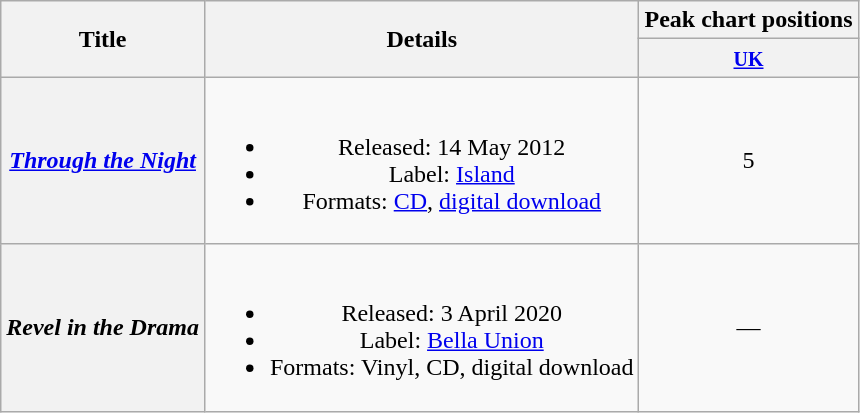<table class="wikitable plainrowheaders" style="text-align:center;">
<tr>
<th scope="col" rowspan="2">Title</th>
<th scope="col" rowspan="2">Details</th>
<th scope="col" colspan="2">Peak chart positions</th>
</tr>
<tr>
<th><small><a href='#'>UK</a></small><br></th>
</tr>
<tr>
<th scope="row"><em><a href='#'>Through the Night</a></em></th>
<td><br><ul><li>Released: 14 May 2012</li><li>Label: <a href='#'>Island</a></li><li>Formats: <a href='#'>CD</a>, <a href='#'>digital download</a></li></ul></td>
<td>5</td>
</tr>
<tr>
<th scope="row"><em>Revel in the Drama</em></th>
<td><br><ul><li>Released: 3 April 2020</li><li>Label: <a href='#'>Bella Union</a></li><li>Formats: Vinyl, CD, digital download</li></ul></td>
<td>—</td>
</tr>
</table>
